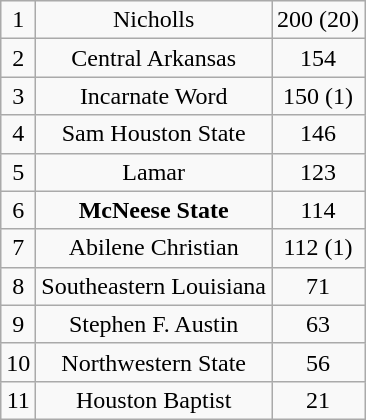<table class="wikitable">
<tr align="center">
<td>1</td>
<td>Nicholls</td>
<td>200 (20)</td>
</tr>
<tr align="center">
<td>2</td>
<td>Central Arkansas</td>
<td>154</td>
</tr>
<tr align="center">
<td>3</td>
<td>Incarnate Word</td>
<td>150 (1)</td>
</tr>
<tr align="center">
<td>4</td>
<td>Sam Houston State</td>
<td>146</td>
</tr>
<tr align="center">
<td>5</td>
<td>Lamar</td>
<td>123</td>
</tr>
<tr align="center">
<td>6</td>
<td><strong>McNeese State</strong></td>
<td>114</td>
</tr>
<tr align="center">
<td>7</td>
<td>Abilene Christian</td>
<td>112 (1)</td>
</tr>
<tr align="center">
<td>8</td>
<td>Southeastern Louisiana</td>
<td>71</td>
</tr>
<tr align="center">
<td>9</td>
<td>Stephen F. Austin</td>
<td>63</td>
</tr>
<tr align="center">
<td>10</td>
<td>Northwestern State</td>
<td>56</td>
</tr>
<tr align="center">
<td>11</td>
<td>Houston Baptist</td>
<td>21</td>
</tr>
</table>
